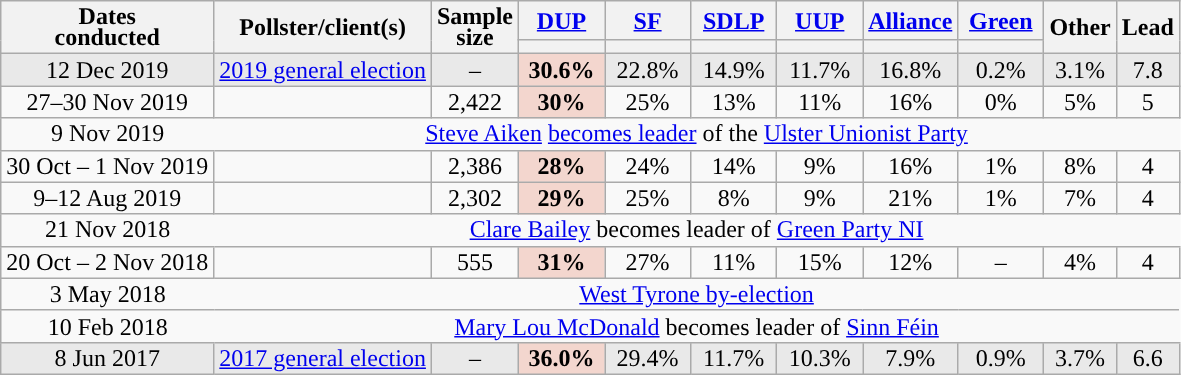<table class="wikitable sortable mw-datatable" style="text-align:center;line-height:14px;">
<tr>
<th rowspan="2">Dates<br>conducted</th>
<th rowspan="2">Pollster/client(s)</th>
<th data-sort-type="number" rowspan="2">Sample<br>size</th>
<th class="unsortable" style="width:50px;"><a href='#'>DUP</a></th>
<th class="unsortable" style="width:50px;"><a href='#'>SF</a></th>
<th class="unsortable" style="width:50px;"><a href='#'>SDLP</a></th>
<th class="unsortable" style="width:50px;"><a href='#'>UUP</a></th>
<th class="unsortable" style="width:50px;"><a href='#'>Alliance</a></th>
<th class="unsortable" style="width:50px;"><a href='#'>Green</a></th>
<th class="unsortable" rowspan="2">Other</th>
<th data-sort-type="number" rowspan="2">Lead</th>
</tr>
<tr>
<th data-sort-type="number" style="background:"></th>
<th data-sort-type="number" style="background:"></th>
<th data-sort-type="number" style="background:"></th>
<th data-sort-type="number" style="background:"></th>
<th data-sort-type="number" style="background:"></th>
<th data-sort-type="number" style="background:"></th>
</tr>
<tr style="background:#E9E9E9;">
<td data-sort-value="2017-06-08">12 Dec 2019</td>
<td><a href='#'>2019 general election</a></td>
<td>–</td>
<td style="background:#F3D6CE;"><strong>30.6%</strong></td>
<td>22.8%</td>
<td>14.9%</td>
<td>11.7%</td>
<td>16.8%</td>
<td>0.2%</td>
<td>3.1%</td>
<td style="background:">7.8</td>
</tr>
<tr>
<td data-sort-value="2019-11-01">27–30 Nov 2019</td>
<td></td>
<td>2,422</td>
<td style="background:#F3D6CE;"><strong>30%</strong></td>
<td>25%</td>
<td>13%</td>
<td>11%</td>
<td>16%</td>
<td>0%</td>
<td>5%</td>
<td style="background:">5</td>
</tr>
<tr>
<td style="border-right-style:hidden;" data-sort-value="2019-05-23">9 Nov 2019</td>
<td colspan="10" style="border-right-style:hidden;"><a href='#'>Steve Aiken</a> <a href='#'>becomes leader</a> of the <a href='#'>Ulster Unionist Party</a></td>
</tr>
<tr>
<td data-sort-value="2019-11-01">30 Oct – 1 Nov 2019</td>
<td></td>
<td>2,386</td>
<td style="background:#F3D6CE;"><strong>28%</strong></td>
<td>24%</td>
<td>14%</td>
<td>9%</td>
<td>16%</td>
<td>1%</td>
<td>8% </td>
<td style="background:">4</td>
</tr>
<tr>
<td data-sort-value="2019-08-12">9–12 Aug 2019</td>
<td></td>
<td>2,302</td>
<td style="background:#F3D6CE;"><strong>29%</strong></td>
<td>25%</td>
<td>8%</td>
<td>9%</td>
<td>21%</td>
<td>1%</td>
<td>7%</td>
<td style="background:">4</td>
</tr>
<tr>
<td style="border-right-style:hidden;" data-sort-value="2019-05-23">21 Nov 2018</td>
<td colspan="10" style="border-right-style:hidden;"><a href='#'>Clare Bailey</a> becomes leader of <a href='#'>Green Party NI</a></td>
</tr>
<tr>
<td data-sort-value="2018-11-02">20 Oct – 2 Nov 2018</td>
<td></td>
<td>555</td>
<td style="background:#F3D6CE;"><strong>31%</strong></td>
<td>27%</td>
<td>11%</td>
<td>15%</td>
<td>12%</td>
<td>–</td>
<td>4%</td>
<td style="background:">4</td>
</tr>
<tr>
<td style="border-right-style:hidden;" data-sort-value="2018-05-03">3 May 2018</td>
<td colspan="10" style="border-right-style:hidden;"><a href='#'>West Tyrone by-election</a></td>
</tr>
<tr>
<td style="border-right-style:hidden;" data-sort-value="2018-02-10">10 Feb 2018</td>
<td colspan="10" style="border-right-style:hidden;"><a href='#'>Mary Lou McDonald</a> becomes leader of <a href='#'>Sinn Féin</a></td>
</tr>
<tr style="background:#E9E9E9;">
<td data-sort-value="2017-06-08">8 Jun 2017</td>
<td><a href='#'>2017 general election</a></td>
<td>–</td>
<td style="background:#F3D6CE;"><strong>36.0%</strong></td>
<td>29.4%</td>
<td>11.7%</td>
<td>10.3%</td>
<td>7.9%</td>
<td>0.9%</td>
<td>3.7%</td>
<td style="background:">6.6</td>
</tr>
</table>
